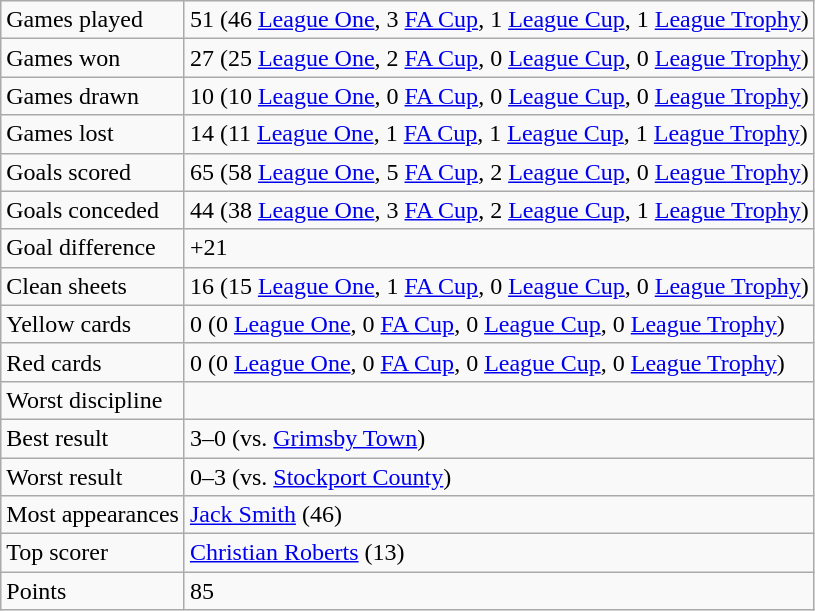<table class="wikitable">
<tr>
<td>Games played</td>
<td>51 (46 <a href='#'>League One</a>, 3 <a href='#'>FA Cup</a>, 1 <a href='#'>League Cup</a>, 1 <a href='#'>League Trophy</a>)</td>
</tr>
<tr>
<td>Games won</td>
<td>27 (25 <a href='#'>League One</a>, 2 <a href='#'>FA Cup</a>, 0 <a href='#'>League Cup</a>, 0 <a href='#'>League Trophy</a>)</td>
</tr>
<tr>
<td>Games drawn</td>
<td>10 (10 <a href='#'>League One</a>, 0 <a href='#'>FA Cup</a>, 0 <a href='#'>League Cup</a>, 0 <a href='#'>League Trophy</a>)</td>
</tr>
<tr>
<td>Games lost</td>
<td>14 (11 <a href='#'>League One</a>, 1 <a href='#'>FA Cup</a>, 1 <a href='#'>League Cup</a>, 1 <a href='#'>League Trophy</a>)</td>
</tr>
<tr>
<td>Goals scored</td>
<td>65 (58 <a href='#'>League One</a>, 5 <a href='#'>FA Cup</a>, 2 <a href='#'>League Cup</a>, 0 <a href='#'>League Trophy</a>)</td>
</tr>
<tr>
<td>Goals conceded</td>
<td>44  (38 <a href='#'>League One</a>, 3 <a href='#'>FA Cup</a>, 2 <a href='#'>League Cup</a>, 1 <a href='#'>League Trophy</a>)</td>
</tr>
<tr>
<td>Goal difference</td>
<td>+21</td>
</tr>
<tr>
<td>Clean sheets</td>
<td>16 (15 <a href='#'>League One</a>, 1 <a href='#'>FA Cup</a>, 0 <a href='#'>League Cup</a>, 0 <a href='#'>League Trophy</a>)</td>
</tr>
<tr>
<td>Yellow cards</td>
<td>0 (0 <a href='#'>League One</a>, 0 <a href='#'>FA Cup</a>, 0 <a href='#'>League Cup</a>, 0 <a href='#'>League Trophy</a>)</td>
</tr>
<tr>
<td>Red cards</td>
<td>0 (0 <a href='#'>League One</a>, 0 <a href='#'>FA Cup</a>, 0 <a href='#'>League Cup</a>, 0 <a href='#'>League Trophy</a>)</td>
</tr>
<tr>
<td>Worst discipline</td>
<td></td>
</tr>
<tr>
<td>Best result</td>
<td>3–0 (vs. <a href='#'>Grimsby Town</a>)</td>
</tr>
<tr>
<td>Worst result</td>
<td>0–3 (vs. <a href='#'>Stockport County</a>)</td>
</tr>
<tr>
<td>Most appearances</td>
<td><a href='#'>Jack Smith</a> (46)</td>
</tr>
<tr>
<td>Top scorer</td>
<td><a href='#'>Christian Roberts</a> (13)</td>
</tr>
<tr>
<td>Points</td>
<td>85</td>
</tr>
</table>
